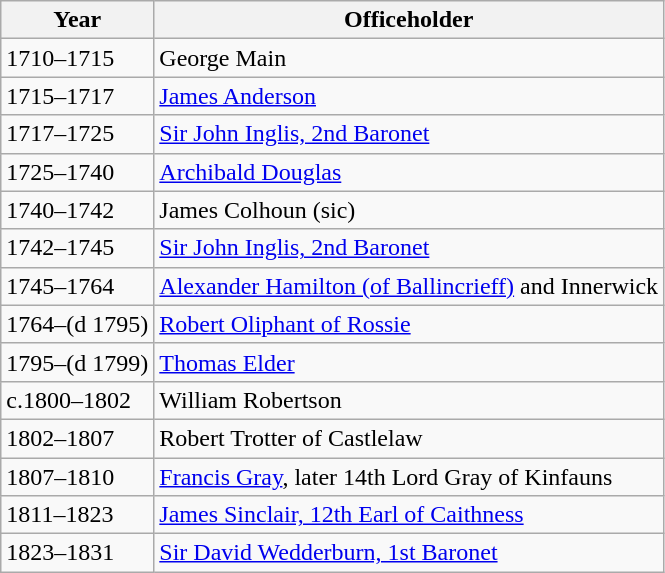<table class="wikitable">
<tr>
<th>Year</th>
<th>Officeholder</th>
</tr>
<tr>
<td>1710–1715</td>
<td>George Main</td>
</tr>
<tr>
<td>1715–1717</td>
<td><a href='#'>James Anderson</a></td>
</tr>
<tr>
<td>1717–1725</td>
<td><a href='#'>Sir John Inglis, 2nd Baronet</a></td>
</tr>
<tr>
<td>1725–1740</td>
<td><a href='#'>Archibald Douglas</a></td>
</tr>
<tr>
<td>1740–1742</td>
<td>James Colhoun (sic)</td>
</tr>
<tr>
<td>1742–1745</td>
<td><a href='#'>Sir John Inglis, 2nd Baronet</a></td>
</tr>
<tr>
<td>1745–1764</td>
<td><a href='#'>Alexander Hamilton (of Ballincrieff)</a> and Innerwick</td>
</tr>
<tr>
<td>1764–(d 1795)</td>
<td><a href='#'>Robert Oliphant of Rossie</a></td>
</tr>
<tr>
<td>1795–(d 1799)</td>
<td><a href='#'>Thomas Elder</a></td>
</tr>
<tr>
<td>c.1800–1802</td>
<td>William Robertson</td>
</tr>
<tr>
<td>1802–1807</td>
<td>Robert Trotter of Castlelaw</td>
</tr>
<tr>
<td>1807–1810</td>
<td><a href='#'>Francis Gray</a>, later 14th Lord Gray of Kinfauns</td>
</tr>
<tr>
<td>1811–1823</td>
<td><a href='#'>James Sinclair, 12th Earl of Caithness</a></td>
</tr>
<tr>
<td>1823–1831</td>
<td><a href='#'>Sir David Wedderburn, 1st Baronet</a></td>
</tr>
</table>
